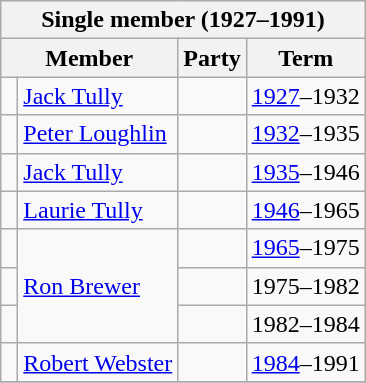<table class="wikitable">
<tr>
<th colspan="4">Single member (1927–1991)</th>
</tr>
<tr>
<th colspan="2">Member</th>
<th>Party</th>
<th>Term</th>
</tr>
<tr>
<td> </td>
<td><a href='#'>Jack Tully</a></td>
<td></td>
<td><a href='#'>1927</a>–1932</td>
</tr>
<tr>
<td> </td>
<td><a href='#'>Peter Loughlin</a></td>
<td></td>
<td><a href='#'>1932</a>–1935</td>
</tr>
<tr>
<td> </td>
<td><a href='#'>Jack Tully</a></td>
<td></td>
<td><a href='#'>1935</a>–1946</td>
</tr>
<tr>
<td> </td>
<td><a href='#'>Laurie Tully</a></td>
<td></td>
<td><a href='#'>1946</a>–1965</td>
</tr>
<tr>
<td> </td>
<td rowspan="3"><a href='#'>Ron Brewer</a></td>
<td></td>
<td><a href='#'>1965</a>–1975</td>
</tr>
<tr>
<td> </td>
<td></td>
<td>1975–1982</td>
</tr>
<tr>
<td> </td>
<td></td>
<td>1982–1984</td>
</tr>
<tr>
<td> </td>
<td><a href='#'>Robert Webster</a></td>
<td></td>
<td><a href='#'>1984</a>–1991</td>
</tr>
<tr>
</tr>
</table>
